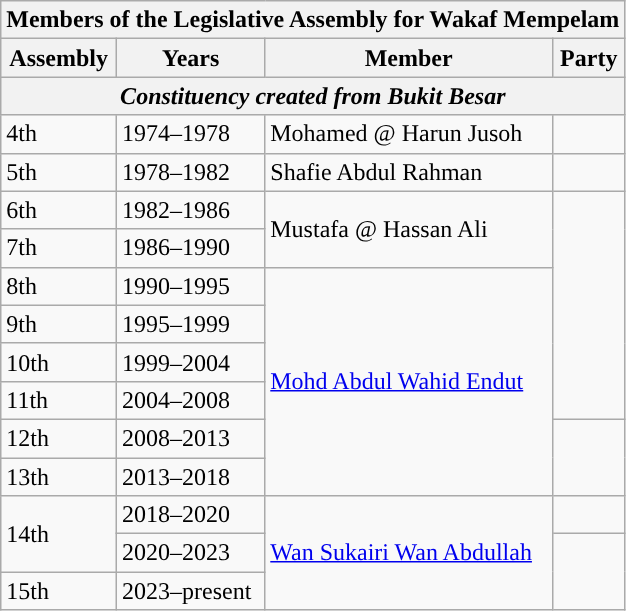<table class=wikitable>
<tr>
<th colspan=4>Members of the Legislative Assembly for Wakaf Mempelam</th>
</tr>
<tr>
<th>Assembly</th>
<th>Years</th>
<th>Member</th>
<th>Party</th>
</tr>
<tr>
<th colspan=4 align=center><em>Constituency created from Bukit Besar</em></th>
</tr>
<tr>
<td>4th</td>
<td>1974–1978</td>
<td>Mohamed @ Harun Jusoh</td>
<td></td>
</tr>
<tr>
<td>5th</td>
<td>1978–1982</td>
<td>Shafie Abdul Rahman</td>
<td></td>
</tr>
<tr>
<td>6th</td>
<td>1982–1986</td>
<td rowspan=2>Mustafa @ Hassan Ali</td>
<td rowspan=6></td>
</tr>
<tr>
<td>7th</td>
<td>1986–1990</td>
</tr>
<tr>
<td>8th</td>
<td>1990–1995</td>
<td rowspan=6><a href='#'>Mohd Abdul Wahid Endut</a></td>
</tr>
<tr>
<td>9th</td>
<td>1995–1999</td>
</tr>
<tr>
<td>10th</td>
<td>1999–2004</td>
</tr>
<tr>
<td>11th</td>
<td>2004–2008</td>
</tr>
<tr>
<td>12th</td>
<td>2008–2013</td>
<td rowspan=2></td>
</tr>
<tr>
<td>13th</td>
<td>2013–2018</td>
</tr>
<tr>
<td rowspan=2>14th</td>
<td>2018–2020</td>
<td rowspan="3"><a href='#'>Wan Sukairi Wan Abdullah</a></td>
<td></td>
</tr>
<tr>
<td>2020–2023</td>
<td rowspan="2"></td>
</tr>
<tr>
<td>15th</td>
<td>2023–present</td>
</tr>
</table>
